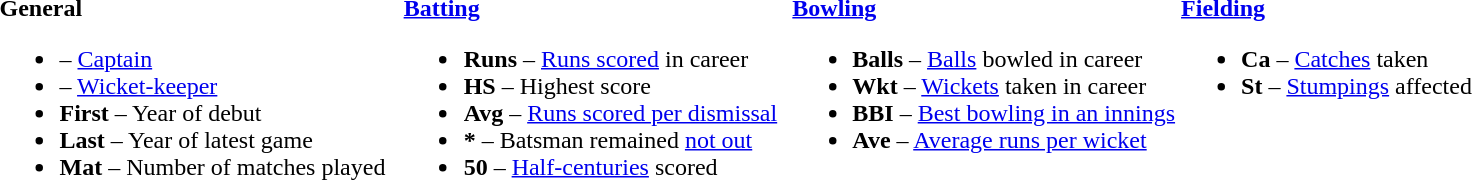<table>
<tr>
<td valign="top" style="width:26%"><br><strong>General</strong><ul><li> – <a href='#'>Captain</a></li><li> – <a href='#'>Wicket-keeper</a></li><li><strong>First</strong> – Year of debut</li><li><strong>Last</strong> – Year of latest game</li><li><strong>Mat</strong> – Number of matches played</li></ul></td>
<td valign="top" style="width:25%"><br><strong><a href='#'>Batting</a></strong><ul><li><strong>Runs</strong> – <a href='#'>Runs scored</a> in career</li><li><strong>HS</strong> – Highest score</li><li><strong>Avg</strong> – <a href='#'>Runs scored per dismissal</a></li><li><strong>*</strong> – Batsman remained <a href='#'>not out</a></li><li><strong>50</strong> – <a href='#'>Half-centuries</a> scored</li></ul></td>
<td valign="top" style="width:25%"><br><strong><a href='#'>Bowling</a></strong><ul><li><strong>Balls</strong> – <a href='#'>Balls</a> bowled in career</li><li><strong>Wkt</strong> – <a href='#'>Wickets</a> taken in career</li><li><strong>BBI</strong> – <a href='#'>Best bowling in an innings</a></li><li><strong>Ave</strong> – <a href='#'>Average runs per wicket</a></li></ul></td>
<td valign="top" style="width:24%"><br><strong><a href='#'>Fielding</a></strong><ul><li><strong>Ca</strong> – <a href='#'>Catches</a> taken</li><li><strong>St</strong> – <a href='#'>Stumpings</a> affected</li></ul></td>
</tr>
</table>
